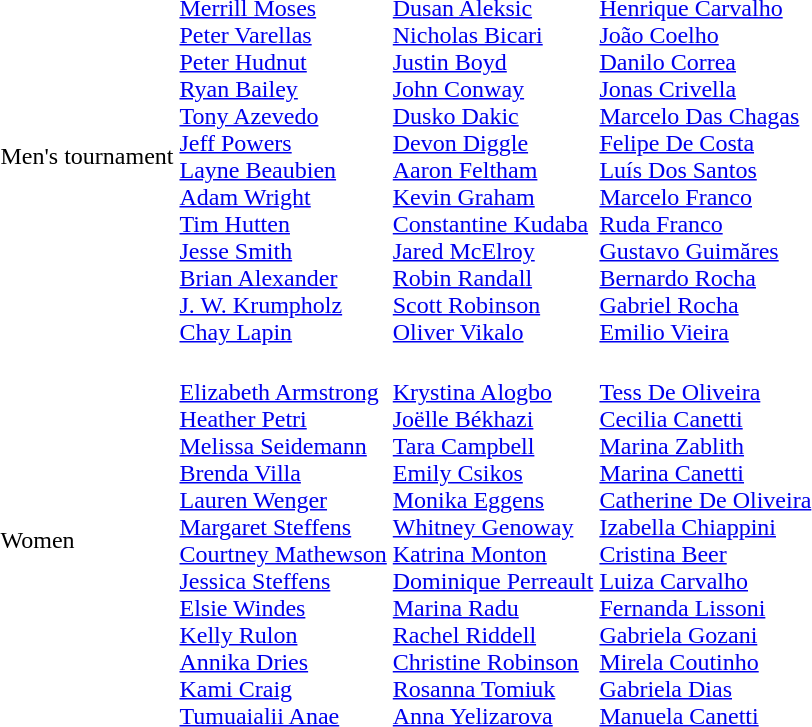<table>
<tr>
<td>Men's tournament <br></td>
<td><br><a href='#'>Merrill Moses</a><br><a href='#'>Peter Varellas</a><br><a href='#'>Peter Hudnut</a><br><a href='#'>Ryan Bailey</a><br><a href='#'>Tony Azevedo</a><br><a href='#'>Jeff Powers</a><br><a href='#'>Layne Beaubien</a><br><a href='#'>Adam Wright</a><br><a href='#'>Tim Hutten</a><br><a href='#'>Jesse Smith</a><br><a href='#'>Brian Alexander</a><br><a href='#'>J. W. Krumpholz</a><br><a href='#'>Chay Lapin</a></td>
<td><br><a href='#'>Dusan Aleksic</a><br><a href='#'>Nicholas Bicari</a><br><a href='#'>Justin Boyd</a><br><a href='#'>John Conway</a><br><a href='#'>Dusko Dakic</a><br><a href='#'>Devon Diggle</a><br><a href='#'>Aaron Feltham</a><br><a href='#'>Kevin Graham</a><br><a href='#'>Constantine Kudaba</a><br><a href='#'>Jared McElroy</a><br><a href='#'>Robin Randall</a><br><a href='#'>Scott Robinson</a><br><a href='#'>Oliver Vikalo</a></td>
<td><br><a href='#'>Henrique Carvalho</a><br><a href='#'>João Coelho</a><br><a href='#'>Danilo Correa</a><br><a href='#'>Jonas Crivella</a><br><a href='#'>Marcelo Das Chagas</a><br><a href='#'>Felipe De Costa</a><br><a href='#'>Luís Dos Santos</a><br><a href='#'>Marcelo Franco</a><br><a href='#'>Ruda Franco</a><br><a href='#'>Gustavo Guimăres</a><br><a href='#'>Bernardo Rocha</a><br><a href='#'>Gabriel Rocha</a><br><a href='#'>Emilio Vieira</a></td>
</tr>
<tr>
<td>Women <br></td>
<td><br><a href='#'>Elizabeth Armstrong</a><br><a href='#'>Heather Petri</a><br><a href='#'>Melissa Seidemann</a><br><a href='#'>Brenda Villa</a><br><a href='#'>Lauren Wenger</a><br><a href='#'>Margaret Steffens</a><br><a href='#'>Courtney Mathewson</a><br><a href='#'>Jessica Steffens</a><br><a href='#'>Elsie Windes</a><br><a href='#'>Kelly Rulon</a><br><a href='#'>Annika Dries</a><br><a href='#'>Kami Craig</a><br><a href='#'>Tumuaialii Anae</a></td>
<td><br><a href='#'>Krystina Alogbo</a><br><a href='#'>Joëlle Békhazi</a><br><a href='#'>Tara Campbell</a><br><a href='#'>Emily Csikos</a><br><a href='#'>Monika Eggens</a><br><a href='#'>Whitney Genoway</a><br><a href='#'>Katrina Monton</a><br><a href='#'>Dominique Perreault</a><br><a href='#'>Marina Radu</a><br><a href='#'>Rachel Riddell</a><br><a href='#'>Christine Robinson</a><br><a href='#'>Rosanna Tomiuk</a><br><a href='#'>Anna Yelizarova</a></td>
<td><br><a href='#'>Tess De Oliveira</a><br><a href='#'>Cecilia Canetti</a><br><a href='#'>Marina Zablith</a><br><a href='#'>Marina Canetti</a><br><a href='#'>Catherine De Oliveira</a><br><a href='#'>Izabella Chiappini</a><br><a href='#'>Cristina Beer</a><br><a href='#'>Luiza Carvalho</a><br><a href='#'>Fernanda Lissoni</a><br><a href='#'>Gabriela Gozani</a><br><a href='#'>Mirela Coutinho</a><br><a href='#'>Gabriela Dias</a><br><a href='#'>Manuela Canetti</a></td>
</tr>
</table>
